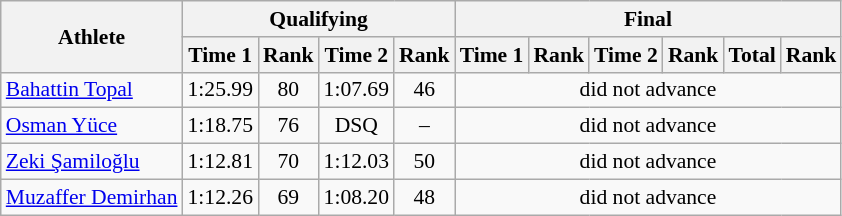<table class="wikitable" style="font-size:90%">
<tr>
<th rowspan="2">Athlete</th>
<th colspan="4">Qualifying</th>
<th colspan="6">Final</th>
</tr>
<tr>
<th>Time 1</th>
<th>Rank</th>
<th>Time 2</th>
<th>Rank</th>
<th>Time 1</th>
<th>Rank</th>
<th>Time 2</th>
<th>Rank</th>
<th>Total</th>
<th>Rank</th>
</tr>
<tr>
<td><a href='#'>Bahattin Topal</a></td>
<td align="center">1:25.99</td>
<td align="center">80</td>
<td align="center">1:07.69</td>
<td align="center">46</td>
<td align="center" colspan="6">did not advance</td>
</tr>
<tr>
<td><a href='#'>Osman Yüce</a></td>
<td align="center">1:18.75</td>
<td align="center">76</td>
<td align="center">DSQ</td>
<td align="center">–</td>
<td align="center" colspan="6">did not advance</td>
</tr>
<tr>
<td><a href='#'>Zeki Şamiloğlu</a></td>
<td align="center">1:12.81</td>
<td align="center">70</td>
<td align="center">1:12.03</td>
<td align="center">50</td>
<td align="center" colspan="6">did not advance</td>
</tr>
<tr>
<td><a href='#'>Muzaffer Demirhan</a></td>
<td align="center">1:12.26</td>
<td align="center">69</td>
<td align="center">1:08.20</td>
<td align="center">48</td>
<td align="center" colspan="6">did not advance</td>
</tr>
</table>
